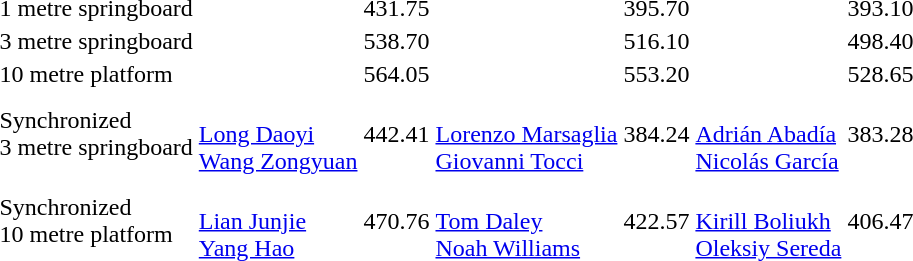<table>
<tr>
<td>1 metre springboard<br></td>
<td></td>
<td>431.75</td>
<td></td>
<td>395.70</td>
<td></td>
<td>393.10</td>
</tr>
<tr>
<td>3 metre springboard<br></td>
<td></td>
<td>538.70</td>
<td></td>
<td>516.10</td>
<td></td>
<td>498.40</td>
</tr>
<tr>
<td>10 metre platform<br></td>
<td></td>
<td>564.05</td>
<td></td>
<td>553.20</td>
<td></td>
<td>528.65</td>
</tr>
<tr>
<td>Synchronized<br>3 metre springboard<br></td>
<td><br><a href='#'>Long Daoyi</a><br><a href='#'>Wang Zongyuan</a></td>
<td>442.41</td>
<td><br><a href='#'>Lorenzo Marsaglia</a><br><a href='#'>Giovanni Tocci</a></td>
<td>384.24</td>
<td><br><a href='#'>Adrián Abadía</a><br><a href='#'>Nicolás García</a></td>
<td>383.28</td>
</tr>
<tr>
<td>Synchronized<br>10 metre platform<br></td>
<td><br><a href='#'>Lian Junjie</a><br><a href='#'>Yang Hao</a></td>
<td>470.76</td>
<td><br><a href='#'>Tom Daley</a><br><a href='#'>Noah Williams</a></td>
<td>422.57</td>
<td><br><a href='#'>Kirill Boliukh</a><br><a href='#'>Oleksiy Sereda</a></td>
<td>406.47</td>
</tr>
</table>
